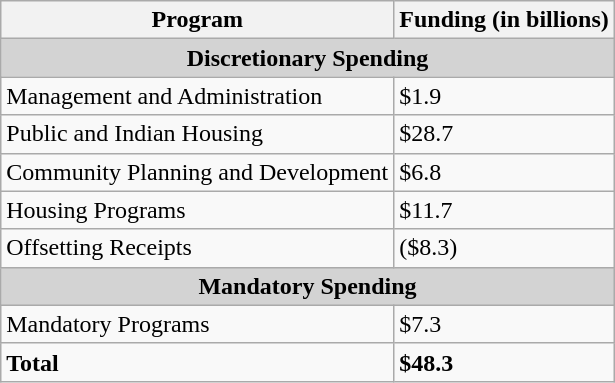<table class="wikitable">
<tr>
<th>Program</th>
<th>Funding (in billions)</th>
</tr>
<tr>
<td colspan="3"  style="text-align:center; background:lightgrey;"><strong>Discretionary Spending</strong></td>
</tr>
<tr>
<td>Management and Administration</td>
<td>$1.9</td>
</tr>
<tr>
<td>Public and Indian Housing</td>
<td>$28.7</td>
</tr>
<tr>
<td>Community Planning and Development</td>
<td>$6.8</td>
</tr>
<tr>
<td>Housing Programs</td>
<td>$11.7</td>
</tr>
<tr>
<td>Offsetting Receipts</td>
<td>($8.3)</td>
</tr>
<tr>
<td colspan="3"  style="text-align:center; background:lightgrey;"><strong>Mandatory Spending</strong></td>
</tr>
<tr>
<td>Mandatory Programs</td>
<td>$7.3</td>
</tr>
<tr>
<td><strong>Total</strong></td>
<td><strong>$48.3</strong></td>
</tr>
</table>
